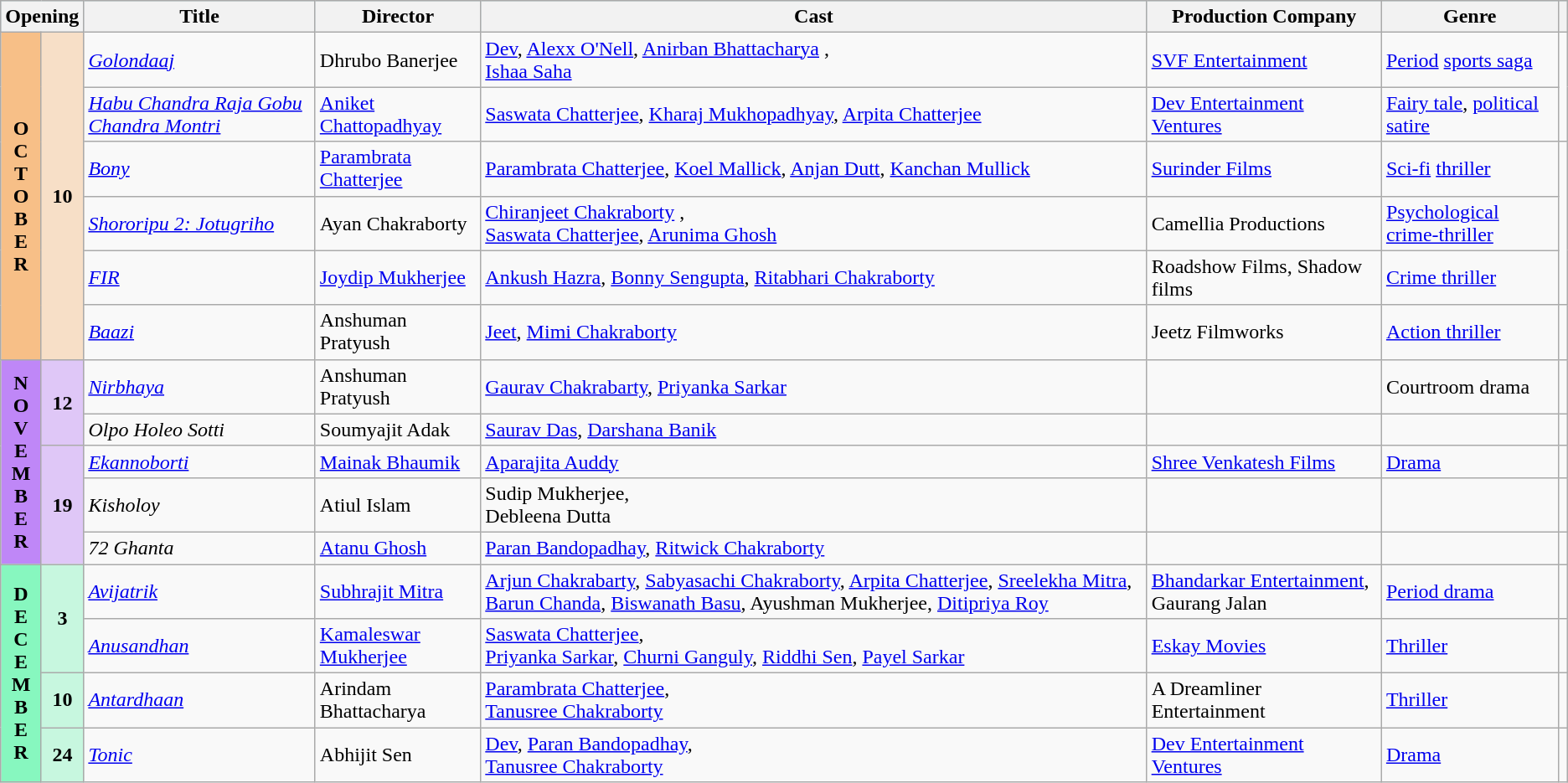<table class="wikitable sortable">
<tr style="background:#b0e0e6; text-align:center;">
<th colspan="2"><strong>Opening</strong></th>
<th><strong>Title</strong></th>
<th><strong>Director</strong></th>
<th><strong>Cast</strong></th>
<th><strong>Production Company</strong></th>
<th><strong>Genre</strong></th>
<th><strong></strong></th>
</tr>
<tr>
<th rowspan="6" style="text-align:center; background:#f7bf87">O<br>C<br>T<br>O<br>B<br>E<br>R</th>
<td rowspan="6" style="text-align:center; background:#f7dfc7"><strong>10</strong></td>
<td><em><a href='#'>Golondaaj</a></em></td>
<td>Dhrubo Banerjee</td>
<td><a href='#'>Dev</a>, <a href='#'>Alexx O'Nell</a>, <a href='#'>Anirban Bhattacharya</a> ,<br><a href='#'>Ishaa Saha</a></td>
<td><a href='#'>SVF Entertainment</a></td>
<td><a href='#'>Period</a> <a href='#'>sports saga</a></td>
<td rowspan=2></td>
</tr>
<tr>
<td><em><a href='#'>Habu Chandra Raja Gobu Chandra Montri</a></em></td>
<td><a href='#'>Aniket Chattopadhyay</a></td>
<td><a href='#'>Saswata Chatterjee</a>, <a href='#'>Kharaj Mukhopadhyay</a>, <a href='#'>Arpita Chatterjee</a></td>
<td><a href='#'>Dev Entertainment Ventures</a></td>
<td><a href='#'>Fairy tale</a>, <a href='#'>political satire</a></td>
</tr>
<tr>
<td><em><a href='#'>Bony</a></em></td>
<td><a href='#'>Parambrata Chatterjee</a></td>
<td><a href='#'>Parambrata Chatterjee</a>, <a href='#'>Koel Mallick</a>, <a href='#'>Anjan Dutt</a>, <a href='#'>Kanchan Mullick</a></td>
<td><a href='#'>Surinder Films</a></td>
<td><a href='#'>Sci-fi</a> <a href='#'>thriller</a></td>
<td rowspan=3></td>
</tr>
<tr>
<td><em><a href='#'>Shororipu 2: Jotugriho</a></em></td>
<td>Ayan Chakraborty</td>
<td><a href='#'>Chiranjeet Chakraborty</a> ,<br><a href='#'>Saswata Chatterjee</a>, <a href='#'>Arunima Ghosh</a></td>
<td>Camellia Productions</td>
<td><a href='#'>Psychological crime-thriller</a></td>
</tr>
<tr>
<td><em><a href='#'>FIR</a></em></td>
<td><a href='#'>Joydip Mukherjee</a></td>
<td><a href='#'>Ankush Hazra</a>, <a href='#'>Bonny Sengupta</a>, <a href='#'>Ritabhari Chakraborty</a></td>
<td>Roadshow Films, Shadow films</td>
<td><a href='#'>Crime thriller</a></td>
</tr>
<tr>
<td><em><a href='#'>Baazi</a></em></td>
<td>Anshuman Pratyush</td>
<td><a href='#'>Jeet</a>, <a href='#'>Mimi Chakraborty</a></td>
<td>Jeetz Filmworks</td>
<td><a href='#'>Action thriller</a></td>
<td></td>
</tr>
<tr>
<th rowspan="5" style="text-align:center; background:#bf87f7">N<br>O<br>V<br>E<br>M<br>B<br>E<br>R</th>
<td rowspan="2" style="text-align:center; background:#dfc7f7"><strong>12</strong></td>
<td><em><a href='#'>Nirbhaya</a></em></td>
<td>Anshuman Pratyush</td>
<td><a href='#'>Gaurav Chakrabarty</a>, <a href='#'>Priyanka Sarkar</a></td>
<td></td>
<td>Courtroom drama</td>
<td></td>
</tr>
<tr>
<td><em>Olpo Holeo Sotti</em></td>
<td>Soumyajit Adak</td>
<td><a href='#'>Saurav Das</a>, <a href='#'>Darshana Banik</a></td>
<td></td>
<td></td>
<td></td>
</tr>
<tr>
<td rowspan="3" style="text-align:center; background:#dfc7f7"><strong>19</strong></td>
<td><em><a href='#'>Ekannoborti</a></em></td>
<td><a href='#'>Mainak Bhaumik</a></td>
<td><a href='#'>Aparajita Auddy</a></td>
<td><a href='#'>Shree Venkatesh Films</a></td>
<td><a href='#'>Drama</a></td>
<td></td>
</tr>
<tr>
<td><em>Kisholoy</em></td>
<td>Atiul Islam</td>
<td>Sudip Mukherjee,<br>Debleena Dutta</td>
<td></td>
<td></td>
<td></td>
</tr>
<tr>
<td><em>72 Ghanta</em></td>
<td><a href='#'>Atanu Ghosh</a></td>
<td><a href='#'>Paran Bandopadhay</a>, <a href='#'>Ritwick Chakraborty</a></td>
<td></td>
<td></td>
<td></td>
</tr>
<tr>
<th rowspan="4" style="text-align:center; background:#87f7bf">D<br>E<br>C<br>E<br>M<br>B<br>E<br>R</th>
<td rowspan="2" style="text-align:center; background:#c7f7df"><strong>3</strong></td>
<td><em><a href='#'>Avijatrik</a></em></td>
<td><a href='#'>Subhrajit Mitra</a></td>
<td><a href='#'>Arjun Chakrabarty</a>, <a href='#'>Sabyasachi Chakraborty</a>, <a href='#'>Arpita Chatterjee</a>, <a href='#'>Sreelekha Mitra</a>, <a href='#'>Barun Chanda</a>, <a href='#'>Biswanath Basu</a>, Ayushman Mukherjee, <a href='#'>Ditipriya Roy</a></td>
<td><a href='#'>Bhandarkar Entertainment</a>, Gaurang Jalan</td>
<td><a href='#'>Period drama</a></td>
<td></td>
</tr>
<tr>
<td><em><a href='#'>Anusandhan</a></em></td>
<td><a href='#'>Kamaleswar Mukherjee</a></td>
<td><a href='#'>Saswata Chatterjee</a>,<br><a href='#'>Priyanka Sarkar</a>, <a href='#'>Churni Ganguly</a>, <a href='#'>Riddhi Sen</a>, <a href='#'>Payel Sarkar</a></td>
<td><a href='#'>Eskay Movies</a></td>
<td><a href='#'>Thriller</a></td>
<td></td>
</tr>
<tr>
<td style="text-align:center; background:#c7f7df"><strong>10</strong></td>
<td><em><a href='#'>Antardhaan</a></em></td>
<td>Arindam Bhattacharya</td>
<td><a href='#'>Parambrata Chatterjee</a>,<br><a href='#'>Tanusree Chakraborty</a></td>
<td>A Dreamliner Entertainment</td>
<td><a href='#'>Thriller</a></td>
<td></td>
</tr>
<tr>
<td style="text-align:center; background:#c7f7df"><strong>24</strong></td>
<td><em><a href='#'>Tonic</a></em></td>
<td>Abhijit Sen</td>
<td><a href='#'>Dev</a>, <a href='#'>Paran Bandopadhay</a>,<br><a href='#'>Tanusree Chakraborty</a></td>
<td><a href='#'>Dev Entertainment Ventures</a></td>
<td><a href='#'>Drama</a></td>
<td></td>
</tr>
</table>
